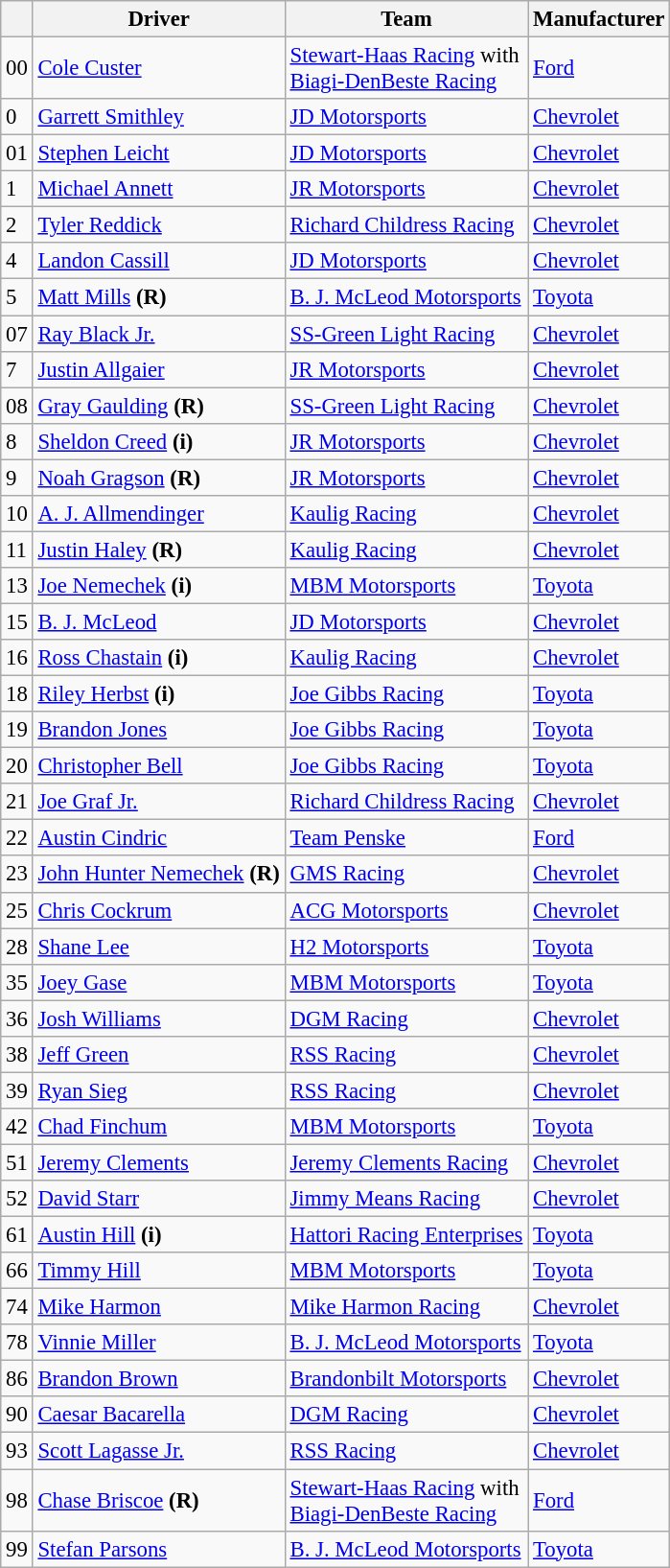<table class="wikitable" style="font-size:95%">
<tr>
<th></th>
<th>Driver</th>
<th>Team</th>
<th>Manufacturer</th>
</tr>
<tr>
<td>00</td>
<td><a href='#'>Cole Custer</a></td>
<td><a href='#'>Stewart-Haas Racing</a> with <br> <a href='#'>Biagi-DenBeste Racing</a></td>
<td><a href='#'>Ford</a></td>
</tr>
<tr>
<td>0</td>
<td><a href='#'>Garrett Smithley</a></td>
<td><a href='#'>JD Motorsports</a></td>
<td><a href='#'>Chevrolet</a></td>
</tr>
<tr>
<td>01</td>
<td><a href='#'>Stephen Leicht</a></td>
<td><a href='#'>JD Motorsports</a></td>
<td><a href='#'>Chevrolet</a></td>
</tr>
<tr>
<td>1</td>
<td><a href='#'>Michael Annett</a></td>
<td><a href='#'>JR Motorsports</a></td>
<td><a href='#'>Chevrolet</a></td>
</tr>
<tr>
<td>2</td>
<td><a href='#'>Tyler Reddick</a></td>
<td><a href='#'>Richard Childress Racing</a></td>
<td><a href='#'>Chevrolet</a></td>
</tr>
<tr>
<td>4</td>
<td><a href='#'>Landon Cassill</a></td>
<td><a href='#'>JD Motorsports</a></td>
<td><a href='#'>Chevrolet</a></td>
</tr>
<tr>
<td>5</td>
<td><a href='#'>Matt Mills</a> <strong>(R)</strong></td>
<td><a href='#'>B. J. McLeod Motorsports</a></td>
<td><a href='#'>Toyota</a></td>
</tr>
<tr>
<td>07</td>
<td><a href='#'>Ray Black Jr.</a></td>
<td><a href='#'>SS-Green Light Racing</a></td>
<td><a href='#'>Chevrolet</a></td>
</tr>
<tr>
<td>7</td>
<td><a href='#'>Justin Allgaier</a></td>
<td><a href='#'>JR Motorsports</a></td>
<td><a href='#'>Chevrolet</a></td>
</tr>
<tr>
<td>08</td>
<td><a href='#'>Gray Gaulding</a> <strong>(R)</strong></td>
<td><a href='#'>SS-Green Light Racing</a></td>
<td><a href='#'>Chevrolet</a></td>
</tr>
<tr>
<td>8</td>
<td><a href='#'>Sheldon Creed</a> <strong>(i)</strong></td>
<td><a href='#'>JR Motorsports</a></td>
<td><a href='#'>Chevrolet</a></td>
</tr>
<tr>
<td>9</td>
<td><a href='#'>Noah Gragson</a> <strong>(R)</strong></td>
<td><a href='#'>JR Motorsports</a></td>
<td><a href='#'>Chevrolet</a></td>
</tr>
<tr>
<td>10</td>
<td><a href='#'>A. J. Allmendinger</a></td>
<td><a href='#'>Kaulig Racing</a></td>
<td><a href='#'>Chevrolet</a></td>
</tr>
<tr>
<td>11</td>
<td><a href='#'>Justin Haley</a> <strong>(R)</strong></td>
<td><a href='#'>Kaulig Racing</a></td>
<td><a href='#'>Chevrolet</a></td>
</tr>
<tr>
<td>13</td>
<td><a href='#'>Joe Nemechek</a> <strong>(i)</strong></td>
<td><a href='#'>MBM Motorsports</a></td>
<td><a href='#'>Toyota</a></td>
</tr>
<tr>
<td>15</td>
<td><a href='#'>B. J. McLeod</a></td>
<td><a href='#'>JD Motorsports</a></td>
<td><a href='#'>Chevrolet</a></td>
</tr>
<tr>
<td>16</td>
<td><a href='#'>Ross Chastain</a> <strong>(i)</strong></td>
<td><a href='#'>Kaulig Racing</a></td>
<td><a href='#'>Chevrolet</a></td>
</tr>
<tr>
<td>18</td>
<td><a href='#'>Riley Herbst</a> <strong>(i)</strong></td>
<td><a href='#'>Joe Gibbs Racing</a></td>
<td><a href='#'>Toyota</a></td>
</tr>
<tr>
<td>19</td>
<td><a href='#'>Brandon Jones</a></td>
<td><a href='#'>Joe Gibbs Racing</a></td>
<td><a href='#'>Toyota</a></td>
</tr>
<tr>
<td>20</td>
<td><a href='#'>Christopher Bell</a></td>
<td><a href='#'>Joe Gibbs Racing</a></td>
<td><a href='#'>Toyota</a></td>
</tr>
<tr>
<td>21</td>
<td><a href='#'>Joe Graf Jr.</a></td>
<td><a href='#'>Richard Childress Racing</a></td>
<td><a href='#'>Chevrolet</a></td>
</tr>
<tr>
<td>22</td>
<td><a href='#'>Austin Cindric</a></td>
<td><a href='#'>Team Penske</a></td>
<td><a href='#'>Ford</a></td>
</tr>
<tr>
<td>23</td>
<td><a href='#'>John Hunter Nemechek</a> <strong>(R)</strong></td>
<td><a href='#'>GMS Racing</a></td>
<td><a href='#'>Chevrolet</a></td>
</tr>
<tr>
<td>25</td>
<td><a href='#'>Chris Cockrum</a></td>
<td><a href='#'>ACG Motorsports</a></td>
<td><a href='#'>Chevrolet</a></td>
</tr>
<tr>
<td>28</td>
<td><a href='#'>Shane Lee</a></td>
<td><a href='#'>H2 Motorsports</a></td>
<td><a href='#'>Toyota</a></td>
</tr>
<tr>
<td>35</td>
<td><a href='#'>Joey Gase</a></td>
<td><a href='#'>MBM Motorsports</a></td>
<td><a href='#'>Toyota</a></td>
</tr>
<tr>
<td>36</td>
<td><a href='#'>Josh Williams</a></td>
<td><a href='#'>DGM Racing</a></td>
<td><a href='#'>Chevrolet</a></td>
</tr>
<tr>
<td>38</td>
<td><a href='#'>Jeff Green</a></td>
<td><a href='#'>RSS Racing</a></td>
<td><a href='#'>Chevrolet</a></td>
</tr>
<tr>
<td>39</td>
<td><a href='#'>Ryan Sieg</a></td>
<td><a href='#'>RSS Racing</a></td>
<td><a href='#'>Chevrolet</a></td>
</tr>
<tr>
<td>42</td>
<td><a href='#'>Chad Finchum</a></td>
<td><a href='#'>MBM Motorsports</a></td>
<td><a href='#'>Toyota</a></td>
</tr>
<tr>
<td>51</td>
<td><a href='#'>Jeremy Clements</a></td>
<td><a href='#'>Jeremy Clements Racing</a></td>
<td><a href='#'>Chevrolet</a></td>
</tr>
<tr>
<td>52</td>
<td><a href='#'>David Starr</a></td>
<td><a href='#'>Jimmy Means Racing</a></td>
<td><a href='#'>Chevrolet</a></td>
</tr>
<tr>
<td>61</td>
<td><a href='#'>Austin Hill</a> <strong>(i)</strong></td>
<td><a href='#'>Hattori Racing Enterprises</a></td>
<td><a href='#'>Toyota</a></td>
</tr>
<tr>
<td>66</td>
<td><a href='#'>Timmy Hill</a></td>
<td><a href='#'>MBM Motorsports</a></td>
<td><a href='#'>Toyota</a></td>
</tr>
<tr>
<td>74</td>
<td><a href='#'>Mike Harmon</a></td>
<td><a href='#'>Mike Harmon Racing</a></td>
<td><a href='#'>Chevrolet</a></td>
</tr>
<tr>
<td>78</td>
<td><a href='#'>Vinnie Miller</a></td>
<td><a href='#'>B. J. McLeod Motorsports</a></td>
<td><a href='#'>Toyota</a></td>
</tr>
<tr>
<td>86</td>
<td><a href='#'>Brandon Brown</a></td>
<td><a href='#'>Brandonbilt Motorsports</a></td>
<td><a href='#'>Chevrolet</a></td>
</tr>
<tr>
<td>90</td>
<td><a href='#'>Caesar Bacarella</a></td>
<td><a href='#'>DGM Racing</a></td>
<td><a href='#'>Chevrolet</a></td>
</tr>
<tr>
<td>93</td>
<td><a href='#'>Scott Lagasse Jr.</a></td>
<td><a href='#'>RSS Racing</a></td>
<td><a href='#'>Chevrolet</a></td>
</tr>
<tr>
<td>98</td>
<td><a href='#'>Chase Briscoe</a> <strong>(R)</strong></td>
<td><a href='#'>Stewart-Haas Racing</a> with <br> <a href='#'>Biagi-DenBeste Racing</a></td>
<td><a href='#'>Ford</a></td>
</tr>
<tr>
<td>99</td>
<td><a href='#'>Stefan Parsons</a></td>
<td><a href='#'>B. J. McLeod Motorsports</a></td>
<td><a href='#'>Toyota</a></td>
</tr>
</table>
